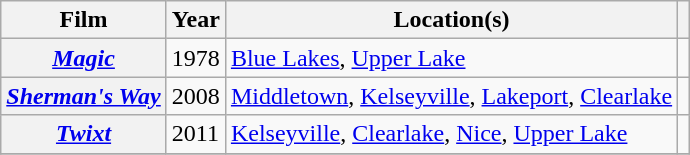<table class="wikitable sortable plainrowheaders">
<tr>
<th>Film</th>
<th>Year</th>
<th class="unsortable">Location(s)</th>
<th class="unsortable"></th>
</tr>
<tr>
<th scope="row"><em><a href='#'>Magic</a></em></th>
<td>1978</td>
<td><a href='#'>Blue Lakes</a>, <a href='#'>Upper Lake</a></td>
<td style="text-align:center;"></td>
</tr>
<tr>
<th scope="row"><em><a href='#'>Sherman's Way</a></em></th>
<td>2008</td>
<td><a href='#'>Middletown</a>, <a href='#'>Kelseyville</a>, <a href='#'>Lakeport</a>, <a href='#'>Clearlake</a></td>
<td style="text-align:center;"></td>
</tr>
<tr>
<th scope="row"><em><a href='#'>Twixt</a></em></th>
<td>2011</td>
<td><a href='#'>Kelseyville</a>, <a href='#'>Clearlake</a>, <a href='#'>Nice</a>, <a href='#'>Upper Lake</a></td>
<td style="text-align:center;"></td>
</tr>
<tr>
</tr>
</table>
